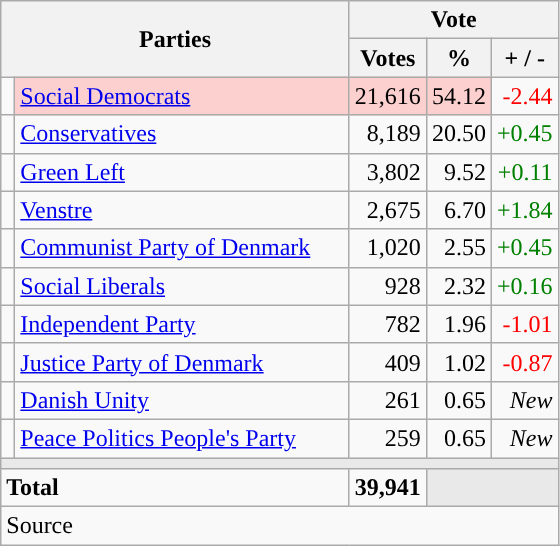<table class="wikitable" style="text-align:right;">
<tr>
<th style="text-align:centre;" rowspan="2" colspan="2" width="225">Parties</th>
<th colspan="3">Vote</th>
</tr>
<tr>
<th width="15">Votes</th>
<th width="15">%</th>
<th width="15">+ / -</th>
</tr>
<tr>
<td width="2" style="color:inherit;background:"></td>
<td bgcolor=#fbd0ce  align="left"><a href='#'>Social Democrats</a></td>
<td bgcolor=#fbd0ce>21,616</td>
<td bgcolor=#fbd0ce>54.12</td>
<td style=color:red;>-2.44</td>
</tr>
<tr>
<td width="2" style="color:inherit;background:"></td>
<td align="left"><a href='#'>Conservatives</a></td>
<td>8,189</td>
<td>20.50</td>
<td style=color:green;>+0.45</td>
</tr>
<tr>
<td width="2" style="color:inherit;background:"></td>
<td align="left"><a href='#'>Green Left</a></td>
<td>3,802</td>
<td>9.52</td>
<td style=color:green;>+0.11</td>
</tr>
<tr>
<td width="2" style="color:inherit;background:"></td>
<td align="left"><a href='#'>Venstre</a></td>
<td>2,675</td>
<td>6.70</td>
<td style=color:green;>+1.84</td>
</tr>
<tr>
<td width="2" style="color:inherit;background:"></td>
<td align="left"><a href='#'>Communist Party of Denmark</a></td>
<td>1,020</td>
<td>2.55</td>
<td style=color:green;>+0.45</td>
</tr>
<tr>
<td width="2" style="color:inherit;background:"></td>
<td align="left"><a href='#'>Social Liberals</a></td>
<td>928</td>
<td>2.32</td>
<td style=color:green;>+0.16</td>
</tr>
<tr>
<td width="2" style="color:inherit;background:"></td>
<td align="left"><a href='#'>Independent Party</a></td>
<td>782</td>
<td>1.96</td>
<td style=color:red;>-1.01</td>
</tr>
<tr>
<td width="2" style="color:inherit;background:"></td>
<td align="left"><a href='#'>Justice Party of Denmark</a></td>
<td>409</td>
<td>1.02</td>
<td style=color:red;>-0.87</td>
</tr>
<tr>
<td width="2" style="color:inherit;background:"></td>
<td align="left"><a href='#'>Danish Unity</a></td>
<td>261</td>
<td>0.65</td>
<td><em>New</em></td>
</tr>
<tr>
<td width="2" style="color:inherit;background:"></td>
<td align="left"><a href='#'>Peace Politics People's Party</a></td>
<td>259</td>
<td>0.65</td>
<td><em>New</em></td>
</tr>
<tr>
<td colspan="7" bgcolor="#E9E9E9"></td>
</tr>
<tr>
<td align="left" colspan="2"><strong>Total</strong></td>
<td><strong>39,941</strong></td>
<td bgcolor="#E9E9E9" colspan="2"></td>
</tr>
<tr>
<td align="left" colspan="6">Source</td>
</tr>
</table>
